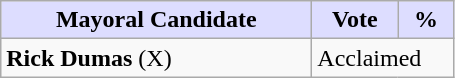<table class="wikitable">
<tr>
<th style="background:#ddf; width:200px;">Mayoral Candidate</th>
<th style="background:#ddf; width:50px;">Vote</th>
<th style="background:#ddf; width:30px;">%</th>
</tr>
<tr>
<td><strong>Rick Dumas</strong> (X)</td>
<td colspan="2">Acclaimed</td>
</tr>
</table>
